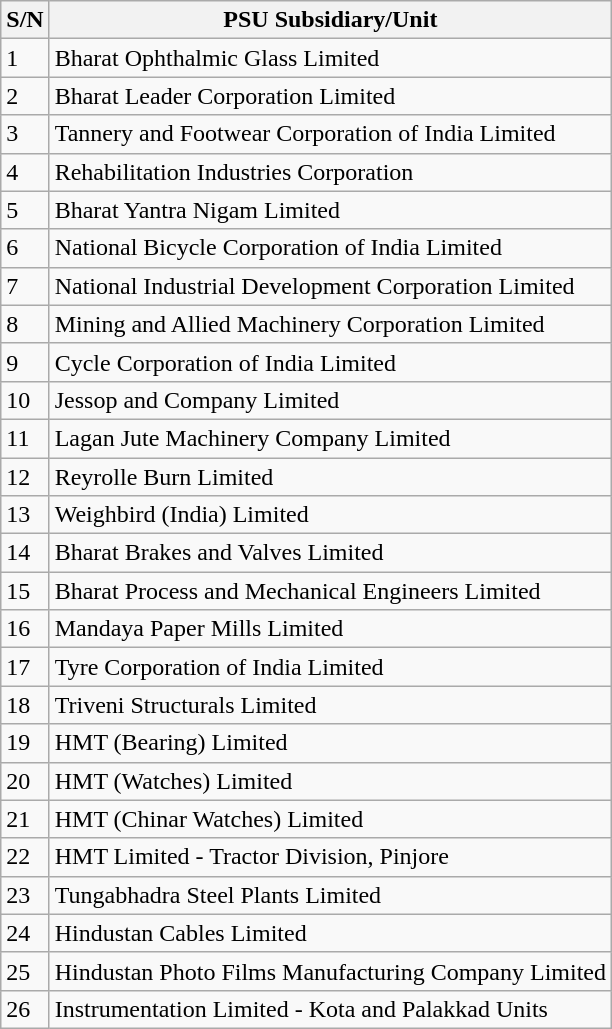<table class="wikitable">
<tr>
<th>S/N</th>
<th>PSU Subsidiary/Unit</th>
</tr>
<tr>
<td>1</td>
<td>Bharat Ophthalmic Glass Limited</td>
</tr>
<tr>
<td>2</td>
<td>Bharat Leader Corporation Limited</td>
</tr>
<tr>
<td>3</td>
<td>Tannery and Footwear Corporation of India Limited</td>
</tr>
<tr>
<td>4</td>
<td>Rehabilitation Industries Corporation</td>
</tr>
<tr>
<td>5</td>
<td>Bharat Yantra Nigam Limited</td>
</tr>
<tr>
<td>6</td>
<td>National Bicycle Corporation of India Limited</td>
</tr>
<tr>
<td>7</td>
<td>National Industrial Development Corporation Limited</td>
</tr>
<tr>
<td>8</td>
<td>Mining and Allied Machinery Corporation Limited</td>
</tr>
<tr>
<td>9</td>
<td>Cycle Corporation of India Limited</td>
</tr>
<tr>
<td>10</td>
<td>Jessop and Company Limited</td>
</tr>
<tr>
<td>11</td>
<td>Lagan Jute Machinery Company Limited</td>
</tr>
<tr>
<td>12</td>
<td>Reyrolle Burn Limited</td>
</tr>
<tr>
<td>13</td>
<td>Weighbird (India) Limited</td>
</tr>
<tr>
<td>14</td>
<td>Bharat Brakes and Valves Limited</td>
</tr>
<tr>
<td>15</td>
<td>Bharat Process and Mechanical Engineers Limited</td>
</tr>
<tr>
<td>16</td>
<td>Mandaya Paper Mills Limited</td>
</tr>
<tr>
<td>17</td>
<td>Tyre Corporation of India Limited</td>
</tr>
<tr>
<td>18</td>
<td>Triveni Structurals Limited</td>
</tr>
<tr>
<td>19</td>
<td>HMT (Bearing) Limited</td>
</tr>
<tr>
<td>20</td>
<td>HMT (Watches) Limited</td>
</tr>
<tr>
<td>21</td>
<td>HMT (Chinar Watches) Limited</td>
</tr>
<tr>
<td>22</td>
<td>HMT Limited - Tractor Division, Pinjore</td>
</tr>
<tr>
<td>23</td>
<td>Tungabhadra Steel Plants Limited</td>
</tr>
<tr>
<td>24</td>
<td>Hindustan Cables Limited</td>
</tr>
<tr>
<td>25</td>
<td>Hindustan Photo Films Manufacturing Company Limited</td>
</tr>
<tr>
<td>26</td>
<td>Instrumentation Limited - Kota and Palakkad Units</td>
</tr>
</table>
